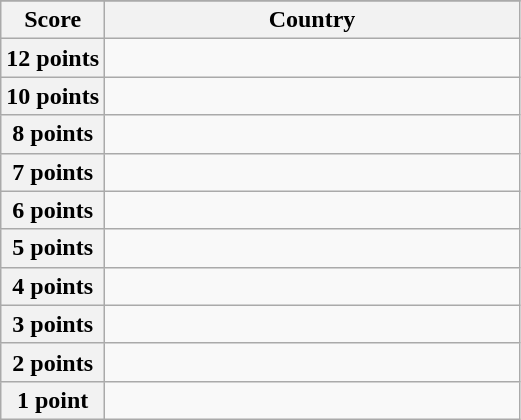<table class="wikitable">
<tr>
</tr>
<tr>
<th scope="col" width="20%">Score</th>
<th scope="col">Country</th>
</tr>
<tr>
<th scope="row">12 points</th>
<td></td>
</tr>
<tr>
<th scope="row">10 points</th>
<td></td>
</tr>
<tr>
<th scope="row">8 points</th>
<td></td>
</tr>
<tr>
<th scope="row">7 points</th>
<td></td>
</tr>
<tr>
<th scope="row">6 points</th>
<td></td>
</tr>
<tr>
<th scope="row">5 points</th>
<td></td>
</tr>
<tr>
<th scope="row">4 points</th>
<td></td>
</tr>
<tr>
<th scope="row">3 points</th>
<td></td>
</tr>
<tr>
<th scope="row">2 points</th>
<td></td>
</tr>
<tr>
<th scope="row">1 point</th>
<td></td>
</tr>
</table>
